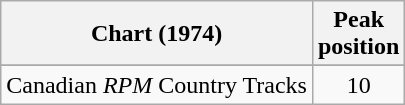<table class="wikitable sortable">
<tr>
<th align="left">Chart (1974)</th>
<th align="center">Peak<br>position</th>
</tr>
<tr>
</tr>
<tr>
</tr>
<tr>
<td align="left">Canadian <em>RPM</em> Country Tracks</td>
<td align="center">10</td>
</tr>
</table>
